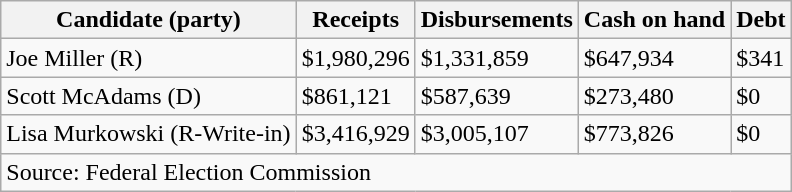<table class="wikitable sortable">
<tr>
<th>Candidate (party)</th>
<th>Receipts</th>
<th>Disbursements</th>
<th>Cash on hand</th>
<th>Debt</th>
</tr>
<tr>
<td>Joe Miller (R)</td>
<td>$1,980,296</td>
<td>$1,331,859</td>
<td>$647,934</td>
<td>$341</td>
</tr>
<tr>
<td>Scott McAdams (D)</td>
<td>$861,121</td>
<td>$587,639</td>
<td>$273,480</td>
<td>$0</td>
</tr>
<tr>
<td>Lisa Murkowski (R-Write-in)</td>
<td>$3,416,929</td>
<td>$3,005,107</td>
<td>$773,826</td>
<td>$0</td>
</tr>
<tr>
<td colspan=5>Source: Federal Election Commission</td>
</tr>
</table>
